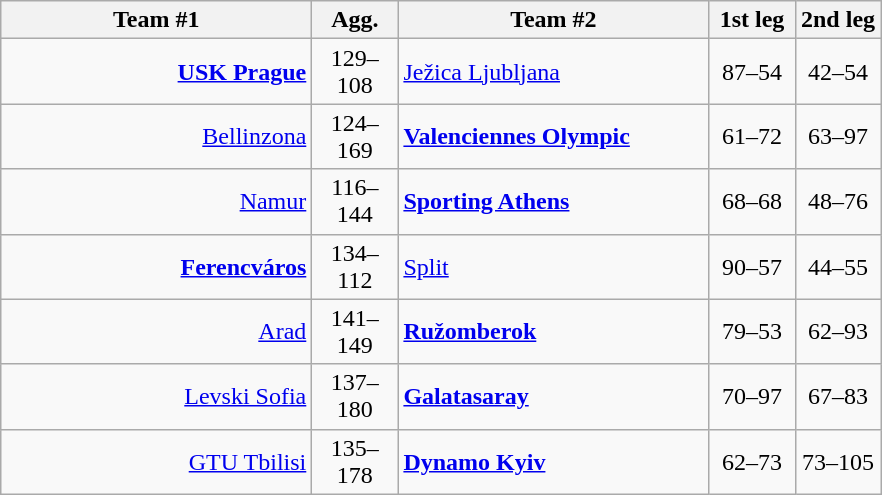<table class=wikitable style="text-align:center">
<tr>
<th width=200>Team #1</th>
<th width=50>Agg.</th>
<th width=200>Team #2</th>
<th width=50>1st leg</th>
<th width=50>2nd leg</th>
</tr>
<tr>
<td align=right><strong><a href='#'>USK Prague</a></strong> </td>
<td align=center>129–108</td>
<td align=left> <a href='#'>Ježica Ljubljana</a></td>
<td align=center>87–54</td>
<td align=center>42–54</td>
</tr>
<tr>
<td align=right><a href='#'>Bellinzona</a> </td>
<td align=center>124–169</td>
<td align=left> <strong><a href='#'>Valenciennes Olympic</a></strong></td>
<td align=center>61–72</td>
<td align=center>63–97</td>
</tr>
<tr>
<td align=right><a href='#'>Namur</a> </td>
<td align=center>116–144</td>
<td align=left> <strong><a href='#'>Sporting Athens</a></strong></td>
<td align=center>68–68</td>
<td align=center>48–76</td>
</tr>
<tr>
<td align=right><strong><a href='#'>Ferencváros</a></strong> </td>
<td align=center>134–112</td>
<td align=left> <a href='#'>Split</a></td>
<td align=center>90–57</td>
<td align=center>44–55</td>
</tr>
<tr>
<td align=right><a href='#'>Arad</a> </td>
<td align=center>141–149</td>
<td align=left> <strong><a href='#'>Ružomberok</a></strong></td>
<td align=center>79–53</td>
<td align=center>62–93</td>
</tr>
<tr>
<td align=right><a href='#'>Levski Sofia</a> </td>
<td align=center>137–180</td>
<td align=left> <strong><a href='#'>Galatasaray</a></strong></td>
<td align=center>70–97</td>
<td align=center>67–83</td>
</tr>
<tr>
<td align=right><a href='#'>GTU Tbilisi</a> </td>
<td align=center>135–178</td>
<td align=left> <strong><a href='#'>Dynamo Kyiv</a></strong></td>
<td align=center>62–73</td>
<td align=center>73–105</td>
</tr>
</table>
